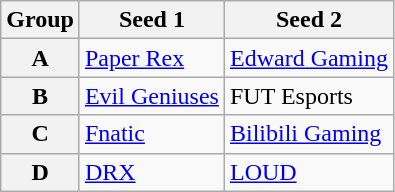<table class="wikitable">
<tr>
<th>Group</th>
<th>Seed 1</th>
<th>Seed 2</th>
</tr>
<tr>
<th>A</th>
<td><a href='#'>Paper Rex</a></td>
<td><a href='#'>Edward Gaming</a></td>
</tr>
<tr>
<th>B</th>
<td><a href='#'>Evil Geniuses</a></td>
<td>FUT Esports</td>
</tr>
<tr>
<th>C</th>
<td><a href='#'>Fnatic</a></td>
<td><a href='#'>Bilibili Gaming</a></td>
</tr>
<tr>
<th>D</th>
<td><a href='#'>DRX</a></td>
<td><a href='#'>LOUD</a></td>
</tr>
</table>
